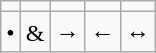<table class="wikitable" style="line-height: 1.2">
<tr align=center>
<td></td>
<td></td>
<td></td>
<td></td>
<td></td>
</tr>
<tr align=center>
<td>•</td>
<td>&</td>
<td>→</td>
<td>←</td>
<td>↔</td>
</tr>
</table>
